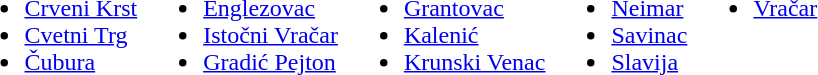<table>
<tr valign=top>
<td><br><ul><li><a href='#'>Crveni Krst</a></li><li><a href='#'>Cvetni Trg</a></li><li><a href='#'>Čubura</a></li></ul></td>
<td><br><ul><li><a href='#'>Englezovac</a></li><li><a href='#'>Istočni Vračar</a></li><li><a href='#'>Gradić Pejton</a></li></ul></td>
<td><br><ul><li><a href='#'>Grantovac</a></li><li><a href='#'>Kalenić</a></li><li><a href='#'>Krunski Venac</a></li></ul></td>
<td><br><ul><li><a href='#'>Neimar</a></li><li><a href='#'>Savinac</a></li><li><a href='#'>Slavija</a></li></ul></td>
<td><br><ul><li><a href='#'>Vračar</a></li></ul></td>
</tr>
</table>
